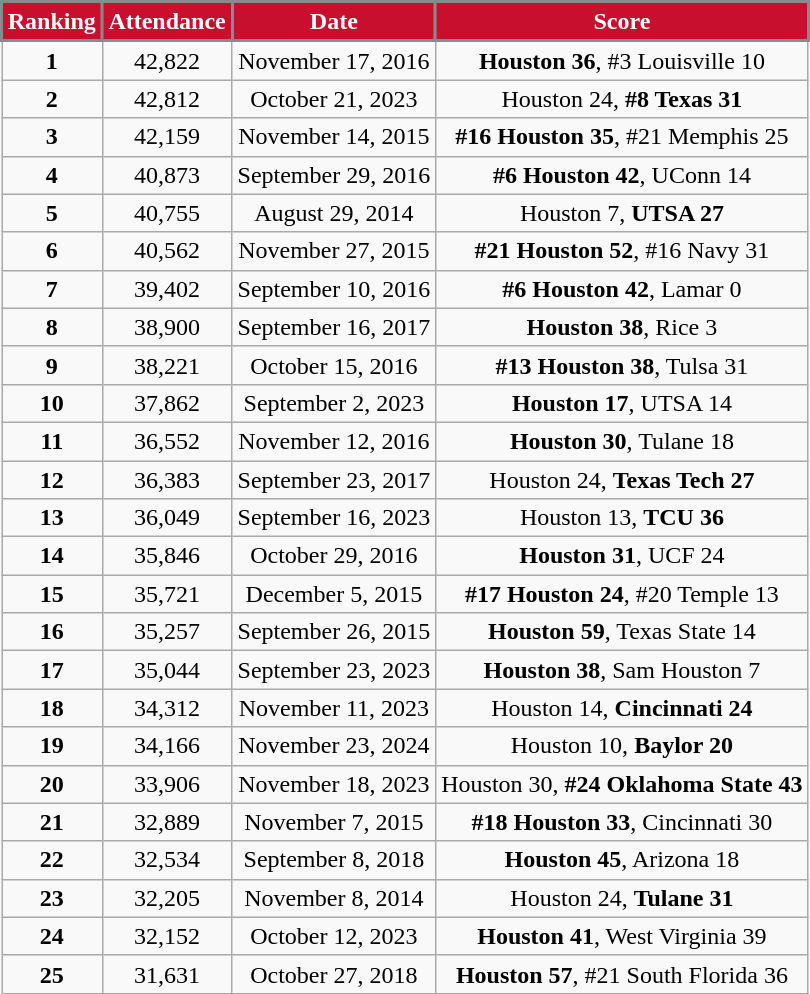<table class="wikitable">
<tr>
<th style="background:#C8102E; color:white; border: 2px solid #888B8D;">Ranking</th>
<th style="background:#C8102E; color:white; border: 2px solid #888B8D;">Attendance</th>
<th style="background:#C8102E; color:white; border: 2px solid #888B8D;">Date</th>
<th style="background:#C8102E; color:white; border: 2px solid #888B8D;">Score</th>
</tr>
<tr align="center">
<td><strong>1</strong></td>
<td>42,822</td>
<td>November 17, 2016</td>
<td><strong>Houston 36</strong>, #3 Louisville 10</td>
</tr>
<tr align="center">
<td><strong>2</strong></td>
<td>42,812</td>
<td>October 21, 2023</td>
<td>Houston 24, <strong>#8 Texas 31</strong></td>
</tr>
<tr align="center">
<td><strong>3</strong></td>
<td>42,159</td>
<td>November 14, 2015</td>
<td><strong>#16 Houston 35</strong>, #21 Memphis 25</td>
</tr>
<tr align="center">
<td><strong>4</strong></td>
<td>40,873</td>
<td>September 29, 2016</td>
<td><strong>#6 Houston 42</strong>, UConn 14</td>
</tr>
<tr align="center">
<td><strong>5</strong></td>
<td>40,755</td>
<td>August 29, 2014</td>
<td>Houston 7, <strong>UTSA 27</strong></td>
</tr>
<tr align="center">
<td><strong>6</strong></td>
<td>40,562</td>
<td>November 27, 2015</td>
<td><strong>#21 Houston 52</strong>, #16 Navy 31</td>
</tr>
<tr align="center">
<td><strong>7</strong></td>
<td>39,402</td>
<td>September 10, 2016</td>
<td><strong>#6 Houston 42</strong>, Lamar 0</td>
</tr>
<tr align="center">
<td><strong>8</strong></td>
<td>38,900</td>
<td>September 16, 2017</td>
<td><strong>Houston 38</strong>, Rice 3</td>
</tr>
<tr align="center">
<td><strong>9</strong></td>
<td>38,221</td>
<td>October 15, 2016</td>
<td><strong>#13 Houston 38</strong>, Tulsa 31</td>
</tr>
<tr align="center">
<td><strong>10</strong></td>
<td>37,862</td>
<td>September 2, 2023</td>
<td><strong>Houston 17</strong>, UTSA 14</td>
</tr>
<tr align="center">
<td><strong>11</strong></td>
<td>36,552</td>
<td>November 12, 2016</td>
<td><strong>Houston 30</strong>, Tulane 18</td>
</tr>
<tr align="center">
<td><strong>12</strong></td>
<td>36,383</td>
<td>September 23, 2017</td>
<td>Houston 24, <strong>Texas Tech 27</strong></td>
</tr>
<tr align="center">
<td><strong>13</strong></td>
<td>36,049</td>
<td>September 16, 2023</td>
<td>Houston 13, <strong>TCU 36</strong></td>
</tr>
<tr align="center">
<td><strong>14</strong></td>
<td>35,846</td>
<td>October 29, 2016</td>
<td><strong>Houston 31</strong>, UCF 24</td>
</tr>
<tr align="center">
<td><strong>15</strong></td>
<td>35,721</td>
<td>December 5, 2015</td>
<td><strong>#17 Houston 24</strong>, #20 Temple 13</td>
</tr>
<tr align="center">
<td><strong>16</strong></td>
<td>35,257</td>
<td>September 26, 2015</td>
<td><strong>Houston 59</strong>, Texas State 14</td>
</tr>
<tr align="center">
<td><strong>17</strong></td>
<td>35,044</td>
<td>September 23, 2023</td>
<td><strong>Houston 38</strong>, Sam Houston 7</td>
</tr>
<tr align="center">
<td><strong>18</strong></td>
<td>34,312</td>
<td>November 11, 2023</td>
<td>Houston 14, <strong>Cincinnati 24</strong></td>
</tr>
<tr align="center">
<td><strong>19</strong></td>
<td>34,166</td>
<td>November 23, 2024</td>
<td>Houston 10, <strong>Baylor 20</strong></td>
</tr>
<tr align="center">
<td><strong>20</strong></td>
<td>33,906</td>
<td>November 18, 2023</td>
<td>Houston 30, <strong>#24 Oklahoma State 43</strong></td>
</tr>
<tr align="center">
<td><strong>21</strong></td>
<td>32,889</td>
<td>November 7, 2015</td>
<td><strong>#18 Houston 33</strong>, Cincinnati 30</td>
</tr>
<tr align="center">
<td><strong>22</strong></td>
<td>32,534</td>
<td>September 8, 2018</td>
<td><strong>Houston 45</strong>, Arizona 18</td>
</tr>
<tr align="center">
<td><strong>23</strong></td>
<td>32,205</td>
<td>November 8, 2014</td>
<td>Houston 24, <strong>Tulane 31</strong></td>
</tr>
<tr align="center">
<td><strong>24</strong></td>
<td>32,152</td>
<td>October 12, 2023</td>
<td><strong>Houston 41</strong>, West Virginia 39</td>
</tr>
<tr align="center">
<td><strong>25</strong></td>
<td>31,631</td>
<td>October 27, 2018</td>
<td><strong>Houston 57</strong>, #21 South Florida 36</td>
</tr>
</table>
